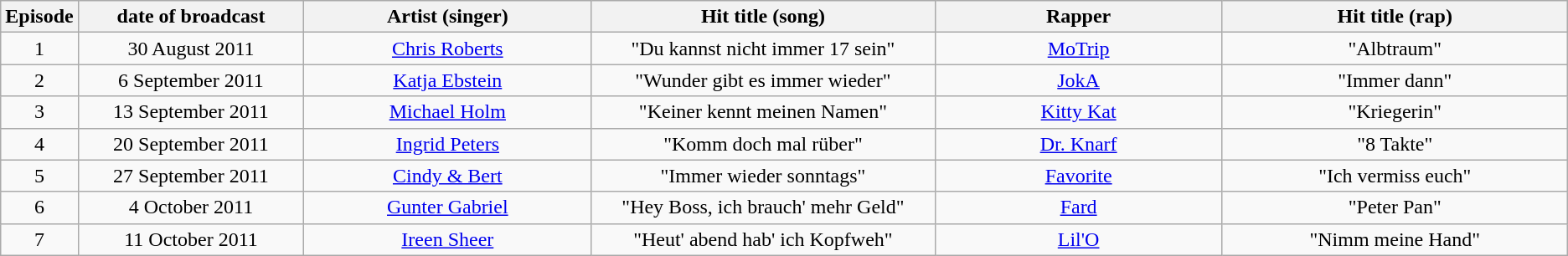<table class="wikitable zebra toptextcells sortable">
<tr>
<th width="50px">Episode</th>
<th width="190px">date of broadcast</th>
<th width="250px">Artist (singer)</th>
<th width="300px">Hit title (song)</th>
<th width="250px">Rapper</th>
<th width="300px">Hit title (rap)</th>
</tr>
<tr>
<td align="center">1</td>
<td align="center">30 August 2011</td>
<td align="center"><a href='#'>Chris Roberts</a></td>
<td align="center">"Du kannst nicht immer 17 sein"</td>
<td align="center"><a href='#'>MoTrip</a></td>
<td align="center">"Albtraum"</td>
</tr>
<tr>
<td align="center">2</td>
<td align="center">6 September 2011</td>
<td align="center"><a href='#'>Katja Ebstein</a></td>
<td align="center">"Wunder gibt es immer wieder"</td>
<td align="center"><a href='#'>JokA</a></td>
<td align="center">"Immer dann"</td>
</tr>
<tr>
<td align="center">3</td>
<td align="center">13 September 2011</td>
<td align="center"><a href='#'>Michael Holm</a></td>
<td align="center">"Keiner kennt meinen Namen"</td>
<td align="center"><a href='#'>Kitty Kat</a></td>
<td align="center">"Kriegerin"</td>
</tr>
<tr>
<td align="center">4</td>
<td align="center">20 September 2011</td>
<td align="center"><a href='#'>Ingrid Peters</a></td>
<td align="center">"Komm doch mal rüber"</td>
<td align="center"><a href='#'>Dr. Knarf</a></td>
<td align="center">"8 Takte"</td>
</tr>
<tr>
<td align="center">5</td>
<td align="center">27 September 2011</td>
<td align="center"><a href='#'>Cindy & Bert</a></td>
<td align="center">"Immer wieder sonntags"</td>
<td align="center"><a href='#'>Favorite</a></td>
<td align="center">"Ich vermiss euch"</td>
</tr>
<tr>
<td align="center">6</td>
<td align="center">4 October 2011</td>
<td align="center"><a href='#'>Gunter Gabriel</a></td>
<td align="center">"Hey Boss, ich brauch' mehr Geld"</td>
<td align="center"><a href='#'>Fard</a></td>
<td align="center">"Peter Pan"</td>
</tr>
<tr>
<td align="center">7</td>
<td align="center">11 October 2011</td>
<td align="center"><a href='#'>Ireen Sheer</a></td>
<td align="center">"Heut' abend hab' ich Kopfweh"</td>
<td align="center"><a href='#'>Lil'O</a></td>
<td align="center">"Nimm meine Hand"</td>
</tr>
</table>
